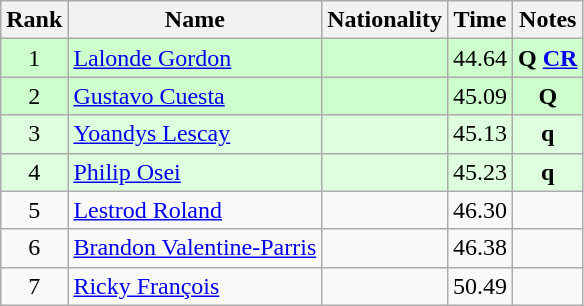<table class="wikitable sortable" style="text-align:center">
<tr>
<th>Rank</th>
<th>Name</th>
<th>Nationality</th>
<th>Time</th>
<th>Notes</th>
</tr>
<tr bgcolor=ccffcc>
<td align=center>1</td>
<td align=left><a href='#'>Lalonde Gordon</a></td>
<td align=left></td>
<td>44.64</td>
<td><strong>Q</strong> <strong><a href='#'>CR</a></strong></td>
</tr>
<tr bgcolor=ccffcc>
<td align=center>2</td>
<td align=left><a href='#'>Gustavo Cuesta</a></td>
<td align=left></td>
<td>45.09</td>
<td><strong>Q</strong></td>
</tr>
<tr bgcolor=ddffdd>
<td align=center>3</td>
<td align=left><a href='#'>Yoandys Lescay</a></td>
<td align=left></td>
<td>45.13</td>
<td><strong>q</strong></td>
</tr>
<tr bgcolor=ddffdd>
<td align=center>4</td>
<td align=left><a href='#'>Philip Osei</a></td>
<td align=left></td>
<td>45.23</td>
<td><strong>q</strong></td>
</tr>
<tr>
<td align=center>5</td>
<td align=left><a href='#'>Lestrod Roland</a></td>
<td align=left></td>
<td>46.30</td>
<td></td>
</tr>
<tr>
<td align=center>6</td>
<td align=left><a href='#'>Brandon Valentine-Parris</a></td>
<td align=left></td>
<td>46.38</td>
<td></td>
</tr>
<tr>
<td align=center>7</td>
<td align=left><a href='#'>Ricky François</a></td>
<td align=left></td>
<td>50.49</td>
<td></td>
</tr>
</table>
